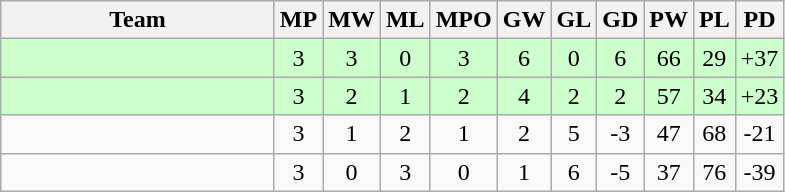<table class=wikitable style="text-align:center">
<tr>
<th width=175>Team</th>
<th width=20>MP</th>
<th width=20>MW</th>
<th width=20>ML</th>
<th width=20>MPO</th>
<th width=20>GW</th>
<th width=20>GL</th>
<th width=20>GD</th>
<th width=20>PW</th>
<th width=20>PL</th>
<th width=20>PD</th>
</tr>
<tr style="background:#cfc;">
<td align=left><strong><br></strong></td>
<td>3</td>
<td>3</td>
<td>0</td>
<td>3</td>
<td>6</td>
<td>0</td>
<td>6</td>
<td>66</td>
<td>29</td>
<td>+37</td>
</tr>
<tr style="background:#cfc;">
<td align=left><strong><br></strong></td>
<td>3</td>
<td>2</td>
<td>1</td>
<td>2</td>
<td>4</td>
<td>2</td>
<td>2</td>
<td>57</td>
<td>34</td>
<td>+23</td>
</tr>
<tr>
<td align=left><br></td>
<td>3</td>
<td>1</td>
<td>2</td>
<td>1</td>
<td>2</td>
<td>5</td>
<td>-3</td>
<td>47</td>
<td>68</td>
<td>-21</td>
</tr>
<tr>
<td align=left><br></td>
<td>3</td>
<td>0</td>
<td>3</td>
<td>0</td>
<td>1</td>
<td>6</td>
<td>-5</td>
<td>37</td>
<td>76</td>
<td>-39</td>
</tr>
</table>
